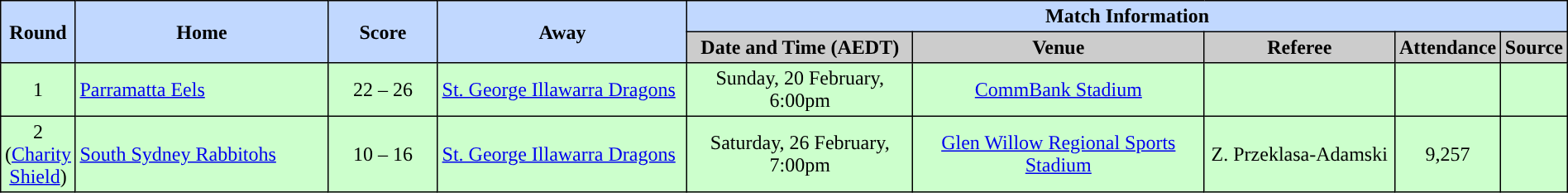<table border="1" cellpadding="3" cellspacing="0" width="100%" style="border-collapse:collapse; text-align:center;">
<tr bgcolor=#C1D8FF>
<th rowspan="2" width="1%">Round</th>
<th rowspan="2" width="19%">Home</th>
<th rowspan="2" width="8%">Score</th>
<th rowspan="2" width="19%">Away</th>
<th colspan="6">Match Information</th>
</tr>
<tr bgcolor="#CCCCCC">
<th width="17%">Date and Time (AEDT)</th>
<th width="22%">Venue</th>
<th width="50%">Referee</th>
<th width="7%">Attendance</th>
<td><strong>Source</strong></td>
</tr>
<tr style="text-align:center; background:#cfc;">
<td>1</td>
<td align="left"> <a href='#'>Parramatta Eels</a></td>
<td>22 – 26</td>
<td align="left"> <a href='#'>St. George Illawarra Dragons</a></td>
<td>Sunday, 20 February, 6:00pm</td>
<td><a href='#'>CommBank Stadium</a></td>
<td></td>
<td></td>
<td></td>
</tr>
<tr style="text-align:center; background:#cfc">
<td>2<br>(<a href='#'>Charity Shield</a>)</td>
<td align="left"> <a href='#'>South Sydney Rabbitohs</a></td>
<td>10 – 16</td>
<td align="left"> <a href='#'>St. George Illawarra Dragons</a></td>
<td>Saturday, 26 February, 7:00pm</td>
<td><a href='#'>Glen Willow Regional Sports Stadium</a></td>
<td>Z. Przeklasa-Adamski</td>
<td>9,257</td>
<td></td>
</tr>
</table>
